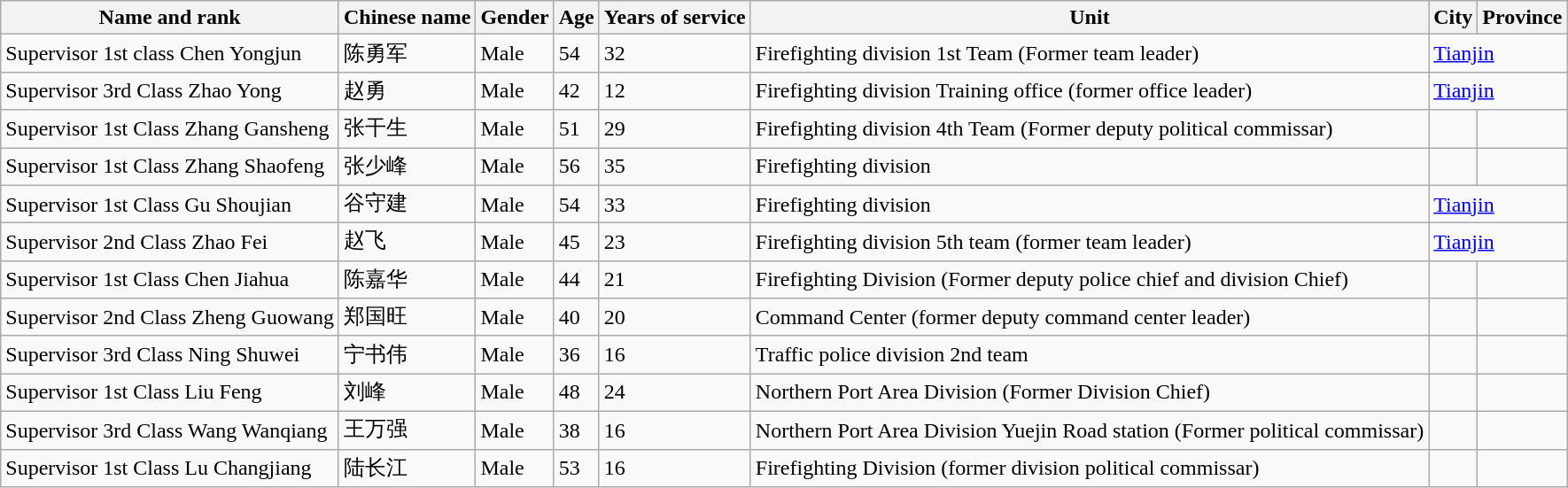<table class="wikitable sortable mw-collapsible">
<tr>
<th>Name and rank</th>
<th>Chinese name</th>
<th>Gender</th>
<th>Age</th>
<th>Years of service</th>
<th>Unit</th>
<th>City</th>
<th>Province</th>
</tr>
<tr>
<td>Supervisor 1st class Chen Yongjun</td>
<td>陈勇军</td>
<td>Male</td>
<td>54</td>
<td>32</td>
<td> Firefighting division 1st Team (Former team leader)</td>
<td colspan="2"><a href='#'>Tianjin</a></td>
</tr>
<tr>
<td>Supervisor 3rd Class Zhao Yong</td>
<td>赵勇</td>
<td>Male</td>
<td>42</td>
<td>12</td>
<td> Firefighting division Training office (former office leader)</td>
<td colspan="2"><a href='#'>Tianjin</a></td>
</tr>
<tr>
<td>Supervisor 1st Class Zhang Gansheng</td>
<td>张干生</td>
<td>Male</td>
<td>51</td>
<td>29</td>
<td> Firefighting division 4th Team (Former deputy political commissar)</td>
<td></td>
<td></td>
</tr>
<tr>
<td>Supervisor 1st Class Zhang Shaofeng</td>
<td>张少峰</td>
<td>Male</td>
<td>56</td>
<td>35</td>
<td> Firefighting division</td>
<td></td>
<td></td>
</tr>
<tr>
<td>Supervisor 1st Class Gu Shoujian</td>
<td>谷守建</td>
<td>Male</td>
<td>54</td>
<td>33</td>
<td> Firefighting division</td>
<td colspan="2"><a href='#'>Tianjin</a></td>
</tr>
<tr>
<td>Supervisor 2nd Class Zhao Fei</td>
<td>赵飞</td>
<td>Male</td>
<td>45</td>
<td>23</td>
<td> Firefighting division 5th team (former team leader)</td>
<td colspan="2"><a href='#'>Tianjin</a></td>
</tr>
<tr>
<td>Supervisor 1st Class Chen Jiahua</td>
<td>陈嘉华</td>
<td>Male</td>
<td>44</td>
<td>21</td>
<td> Firefighting Division (Former deputy police chief and division Chief)</td>
<td></td>
<td></td>
</tr>
<tr>
<td>Supervisor 2nd Class Zheng Guowang</td>
<td>郑国旺</td>
<td>Male</td>
<td>40</td>
<td>20</td>
<td> Command Center (former deputy command center leader)</td>
<td></td>
<td></td>
</tr>
<tr>
<td>Supervisor 3rd Class Ning Shuwei</td>
<td>宁书伟</td>
<td>Male</td>
<td>36</td>
<td>16</td>
<td> Traffic police division 2nd team</td>
<td></td>
<td></td>
</tr>
<tr>
<td>Supervisor 1st Class Liu Feng</td>
<td>刘峰</td>
<td>Male</td>
<td>48</td>
<td>24</td>
<td> Northern Port Area Division (Former Division Chief)</td>
<td></td>
<td></td>
</tr>
<tr>
<td>Supervisor 3rd Class Wang Wanqiang</td>
<td>王万强</td>
<td>Male</td>
<td>38</td>
<td>16</td>
<td> Northern Port Area Division Yuejin Road station (Former political commissar)</td>
<td></td>
<td></td>
</tr>
<tr>
<td>Supervisor 1st Class Lu Changjiang</td>
<td>陆长江</td>
<td>Male</td>
<td>53</td>
<td>16</td>
<td> Firefighting Division (former division political commissar)</td>
<td></td>
<td></td>
</tr>
</table>
